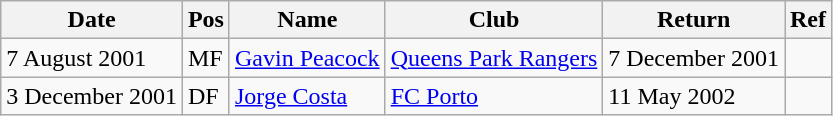<table class="wikitable" style="text-align: left">
<tr>
<th>Date</th>
<th>Pos</th>
<th>Name</th>
<th>Club</th>
<th>Return</th>
<th>Ref</th>
</tr>
<tr>
<td>7 August 2001</td>
<td>MF</td>
<td> <a href='#'>Gavin Peacock</a></td>
<td><a href='#'>Queens Park Rangers</a></td>
<td>7 December 2001</td>
<td style="text-align: center"></td>
</tr>
<tr>
<td>3 December 2001</td>
<td>DF</td>
<td> <a href='#'>Jorge Costa</a></td>
<td><a href='#'>FC Porto</a></td>
<td>11 May 2002</td>
<td style="text-align: center"></td>
</tr>
</table>
